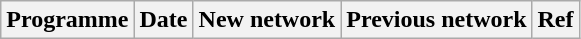<table class="wikitable plainrowheaders sortable" style="text-align:left">
<tr>
<th scope="col">Programme</th>
<th scope="col">Date</th>
<th scope="col">New network</th>
<th scope="col">Previous network</th>
<th scope="col" class="unsortable">Ref</th>
</tr>
</table>
